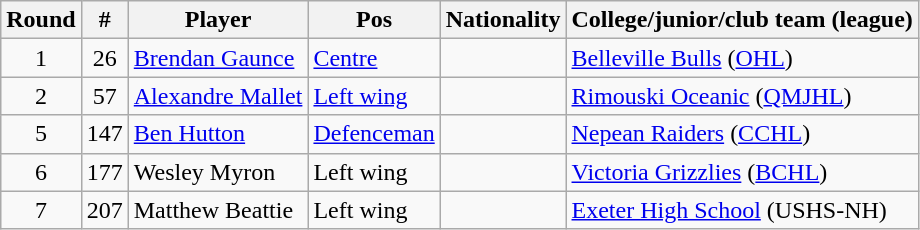<table class="wikitable">
<tr>
<th>Round</th>
<th>#</th>
<th>Player</th>
<th>Pos</th>
<th>Nationality</th>
<th>College/junior/club team (league)</th>
</tr>
<tr>
<td align=center>1</td>
<td align=center>26</td>
<td><a href='#'>Brendan Gaunce</a></td>
<td><a href='#'>Centre</a></td>
<td></td>
<td><a href='#'>Belleville Bulls</a> (<a href='#'>OHL</a>)</td>
</tr>
<tr>
<td align=center>2</td>
<td align=center>57</td>
<td><a href='#'>Alexandre Mallet</a></td>
<td><a href='#'>Left wing</a></td>
<td></td>
<td><a href='#'>Rimouski Oceanic</a> (<a href='#'>QMJHL</a>)</td>
</tr>
<tr>
<td align=center>5</td>
<td align=center>147</td>
<td><a href='#'>Ben Hutton</a></td>
<td><a href='#'>Defenceman</a></td>
<td></td>
<td><a href='#'>Nepean Raiders</a> (<a href='#'>CCHL</a>)</td>
</tr>
<tr>
<td align=center>6</td>
<td align=center>177</td>
<td>Wesley Myron</td>
<td>Left wing</td>
<td></td>
<td><a href='#'>Victoria Grizzlies</a> (<a href='#'>BCHL</a>)</td>
</tr>
<tr>
<td align=center>7</td>
<td align=center>207</td>
<td>Matthew Beattie</td>
<td>Left wing</td>
<td></td>
<td><a href='#'>Exeter High School</a> (USHS-NH)</td>
</tr>
</table>
